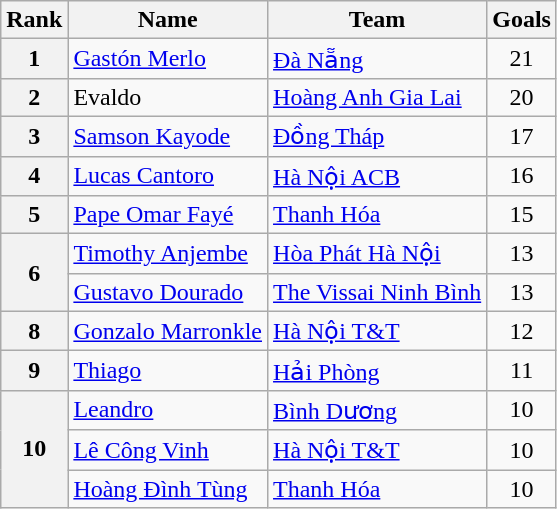<table class="wikitable" style="text-align:center">
<tr>
<th>Rank</th>
<th>Name</th>
<th>Team</th>
<th>Goals</th>
</tr>
<tr>
<th>1</th>
<td align="left"> <a href='#'>Gastón Merlo</a></td>
<td align="left"><a href='#'>Đà Nẵng</a></td>
<td>21</td>
</tr>
<tr>
<th>2</th>
<td align="left"> Evaldo</td>
<td align="left"><a href='#'>Hoàng Anh Gia Lai</a></td>
<td>20</td>
</tr>
<tr>
<th>3</th>
<td align="left"> <a href='#'>Samson Kayode</a></td>
<td align="left"><a href='#'>Đồng Tháp</a></td>
<td>17</td>
</tr>
<tr>
<th>4</th>
<td align="left"> <a href='#'>Lucas Cantoro</a></td>
<td align="left"><a href='#'>Hà Nội ACB</a></td>
<td>16</td>
</tr>
<tr>
<th>5</th>
<td align="left"> <a href='#'>Pape Omar Fayé</a></td>
<td align="left"><a href='#'>Thanh Hóa</a></td>
<td>15</td>
</tr>
<tr>
<th rowspan="2">6</th>
<td align="left"> <a href='#'>Timothy Anjembe</a></td>
<td align="left"><a href='#'>Hòa Phát Hà Nội</a></td>
<td>13</td>
</tr>
<tr>
<td align="left"> <a href='#'>Gustavo Dourado</a></td>
<td align="left"><a href='#'>The Vissai Ninh Bình</a></td>
<td>13</td>
</tr>
<tr>
<th>8</th>
<td align="left"> <a href='#'>Gonzalo Marronkle</a></td>
<td align="left"><a href='#'>Hà Nội T&T</a></td>
<td>12</td>
</tr>
<tr>
<th>9</th>
<td align="left"> <a href='#'>Thiago</a></td>
<td align="left"><a href='#'>Hải Phòng</a></td>
<td>11</td>
</tr>
<tr>
<th rowspan="10">10</th>
<td align="left"> <a href='#'>Leandro</a></td>
<td align="left"><a href='#'>Bình Dương</a></td>
<td>10</td>
</tr>
<tr>
<td align="left"> <a href='#'>Lê Công Vinh</a></td>
<td align="left"><a href='#'>Hà Nội T&T</a></td>
<td>10</td>
</tr>
<tr>
<td align="left"> <a href='#'>Hoàng Đình Tùng</a></td>
<td align="left"><a href='#'>Thanh Hóa</a></td>
<td>10</td>
</tr>
</table>
